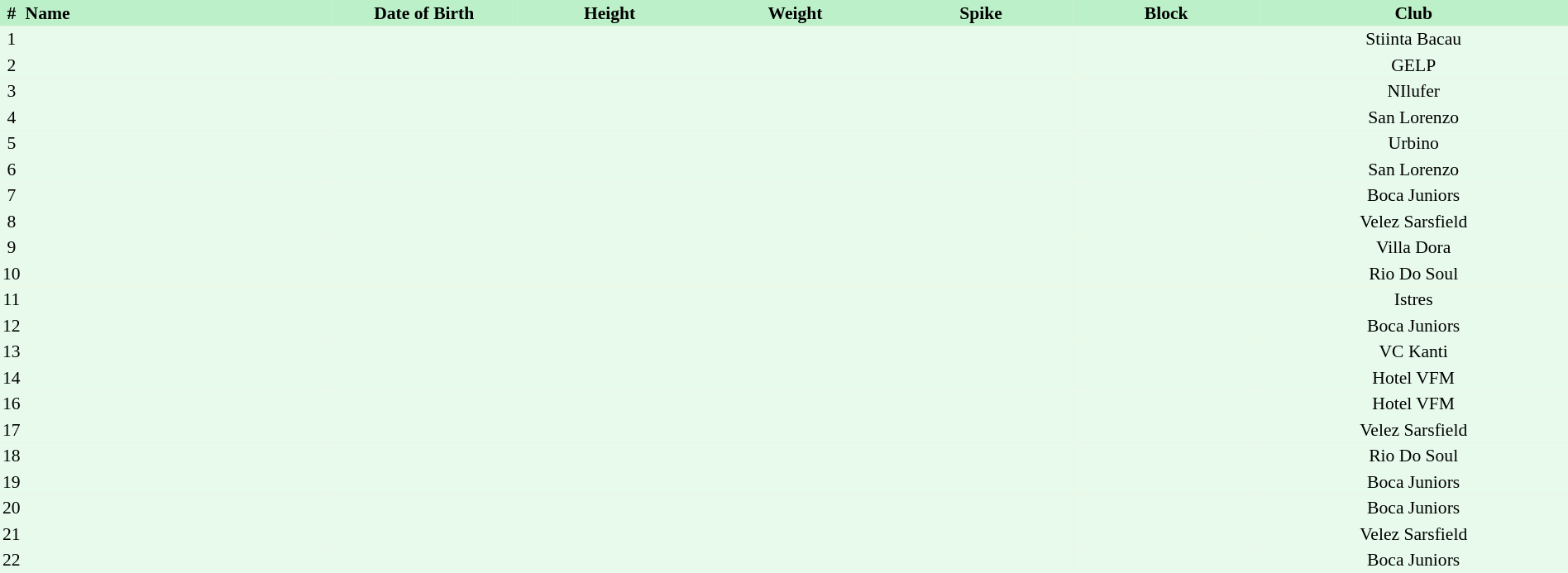<table border=0 cellpadding=2 cellspacing=0  |- bgcolor=#FFECCE style="text-align:center; font-size:90%; width:100%">
<tr bgcolor=#BBF0C9>
<th>#</th>
<th align=left width=20%>Name</th>
<th width=12%>Date of Birth</th>
<th width=12%>Height</th>
<th width=12%>Weight</th>
<th width=12%>Spike</th>
<th width=12%>Block</th>
<th width=20%>Club</th>
</tr>
<tr bgcolor=#E7FAEC>
<td>1</td>
<td align=left></td>
<td align=right></td>
<td></td>
<td></td>
<td></td>
<td></td>
<td>Stiinta Bacau</td>
</tr>
<tr bgcolor=#E7FAEC>
<td>2</td>
<td align=left></td>
<td align=right></td>
<td></td>
<td></td>
<td></td>
<td></td>
<td>GELP</td>
</tr>
<tr bgcolor=#E7FAEC>
<td>3</td>
<td align=left></td>
<td align=right></td>
<td></td>
<td></td>
<td></td>
<td></td>
<td>NIlufer</td>
</tr>
<tr bgcolor=#E7FAEC>
<td>4</td>
<td align=left></td>
<td align=right></td>
<td></td>
<td></td>
<td></td>
<td></td>
<td>San Lorenzo</td>
</tr>
<tr bgcolor=#E7FAEC>
<td>5</td>
<td align=left></td>
<td align=right></td>
<td></td>
<td></td>
<td></td>
<td></td>
<td>Urbino</td>
</tr>
<tr bgcolor=#E7FAEC>
<td>6</td>
<td align=left></td>
<td align=right></td>
<td></td>
<td></td>
<td></td>
<td></td>
<td>San Lorenzo</td>
</tr>
<tr bgcolor=#E7FAEC>
<td>7</td>
<td align=left></td>
<td align=right></td>
<td></td>
<td></td>
<td></td>
<td></td>
<td>Boca Juniors</td>
</tr>
<tr bgcolor=#E7FAEC>
<td>8</td>
<td align=left></td>
<td align=right></td>
<td></td>
<td></td>
<td></td>
<td></td>
<td>Velez Sarsfield</td>
</tr>
<tr bgcolor=#E7FAEC>
<td>9</td>
<td align=left></td>
<td align=right></td>
<td></td>
<td></td>
<td></td>
<td></td>
<td>Villa Dora</td>
</tr>
<tr bgcolor=#E7FAEC>
<td>10</td>
<td align=left></td>
<td align=right></td>
<td></td>
<td></td>
<td></td>
<td></td>
<td>Rio Do Soul</td>
</tr>
<tr bgcolor=#E7FAEC>
<td>11</td>
<td align=left></td>
<td align=right></td>
<td></td>
<td></td>
<td></td>
<td></td>
<td>Istres</td>
</tr>
<tr bgcolor=#E7FAEC>
<td>12</td>
<td align=left></td>
<td align=right></td>
<td></td>
<td></td>
<td></td>
<td></td>
<td>Boca Juniors</td>
</tr>
<tr bgcolor=#E7FAEC>
<td>13</td>
<td align=left></td>
<td align=right></td>
<td></td>
<td></td>
<td></td>
<td></td>
<td>VC Kanti</td>
</tr>
<tr bgcolor=#E7FAEC>
<td>14</td>
<td align=left></td>
<td align=right></td>
<td></td>
<td></td>
<td></td>
<td></td>
<td>Hotel VFM</td>
</tr>
<tr bgcolor=#E7FAEC>
<td>16</td>
<td align=left></td>
<td align=right></td>
<td></td>
<td></td>
<td></td>
<td></td>
<td>Hotel VFM</td>
</tr>
<tr bgcolor=#E7FAEC>
<td>17</td>
<td align=left></td>
<td align=right></td>
<td></td>
<td></td>
<td></td>
<td></td>
<td>Velez Sarsfield</td>
</tr>
<tr bgcolor=#E7FAEC>
<td>18</td>
<td align=left></td>
<td align=right></td>
<td></td>
<td></td>
<td></td>
<td></td>
<td>Rio Do Soul</td>
</tr>
<tr bgcolor=#E7FAEC>
<td>19</td>
<td align=left></td>
<td align=right></td>
<td></td>
<td></td>
<td></td>
<td></td>
<td>Boca Juniors</td>
</tr>
<tr bgcolor=#E7FAEC>
<td>20</td>
<td align=left></td>
<td align=right></td>
<td></td>
<td></td>
<td></td>
<td></td>
<td>Boca Juniors</td>
</tr>
<tr bgcolor=#E7FAEC>
<td>21</td>
<td align=left></td>
<td align=right></td>
<td></td>
<td></td>
<td></td>
<td></td>
<td>Velez Sarsfield</td>
</tr>
<tr bgcolor=#E7FAEC>
<td>22</td>
<td align=left></td>
<td align=right></td>
<td></td>
<td></td>
<td></td>
<td></td>
<td>Boca Juniors</td>
</tr>
</table>
